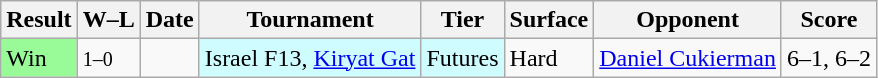<table class="sortable wikitable">
<tr>
<th>Result</th>
<th class="unsortable">W–L</th>
<th>Date</th>
<th>Tournament</th>
<th>Tier</th>
<th>Surface</th>
<th>Opponent</th>
<th class="unsortable">Score</th>
</tr>
<tr>
<td bgcolor=98FB98>Win</td>
<td><small>1–0</small></td>
<td></td>
<td style="background:#cffcff;">Israel F13, <a href='#'>Kiryat Gat</a></td>
<td style="background:#cffcff;">Futures</td>
<td>Hard</td>
<td> <a href='#'>Daniel Cukierman</a></td>
<td>6–1, 6–2</td>
</tr>
</table>
